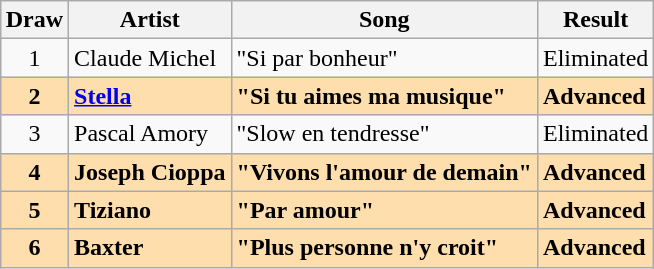<table class="sortable wikitable" style="margin: 1em auto 1em auto">
<tr>
<th>Draw</th>
<th>Artist</th>
<th>Song</th>
<th>Result</th>
</tr>
<tr>
<td align="center">1</td>
<td>Claude Michel</td>
<td>"Si par bonheur"</td>
<td>Eliminated</td>
</tr>
<tr style="font-weight:bold; background:navajowhite;">
<td align="center">2</td>
<td><a href='#'>Stella</a></td>
<td>"Si tu aimes ma musique"</td>
<td>Advanced</td>
</tr>
<tr>
<td align="center">3</td>
<td>Pascal Amory</td>
<td>"Slow en tendresse"</td>
<td>Eliminated</td>
</tr>
<tr style="font-weight:bold; background:navajowhite;">
<td align="center">4</td>
<td>Joseph Cioppa</td>
<td>"Vivons l'amour de demain"</td>
<td>Advanced</td>
</tr>
<tr style="font-weight:bold; background:navajowhite;">
<td align="center">5</td>
<td>Tiziano</td>
<td>"Par amour"</td>
<td>Advanced</td>
</tr>
<tr style="font-weight:bold; background:navajowhite;">
<td align="center">6</td>
<td>Baxter</td>
<td>"Plus personne n'y croit"</td>
<td>Advanced</td>
</tr>
</table>
